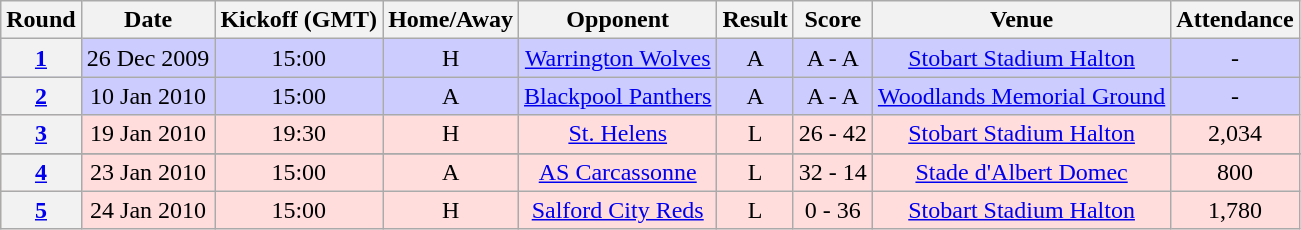<table class="wikitable" align="center">
<tr>
<th>Round</th>
<th>Date</th>
<th>Kickoff (GMT)</th>
<th>Home/Away</th>
<th>Opponent</th>
<th>Result</th>
<th>Score</th>
<th>Venue</th>
<th>Attendance</th>
</tr>
<tr style="background: #CCCCFF;">
<th><a href='#'>1</a></th>
<td align="center">26 Dec 2009</td>
<td align="center">15:00</td>
<td align="center">H</td>
<td align="center"><a href='#'>Warrington Wolves</a></td>
<td align="center">A</td>
<td align="center">A - A</td>
<td align="center"><a href='#'>Stobart Stadium Halton</a></td>
<td align="center">-</td>
</tr>
<tr style="background: #CCCCFF;">
<th><a href='#'>2</a></th>
<td align="center">10 Jan 2010</td>
<td align="center">15:00</td>
<td align="center">A</td>
<td align="center"><a href='#'>Blackpool Panthers</a></td>
<td align="center">A</td>
<td align="center">A - A</td>
<td align="center"><a href='#'>Woodlands Memorial Ground</a></td>
<td align="center">-</td>
</tr>
<tr style="background: #FFDDDD;">
<th><a href='#'>3</a></th>
<td align="center">19 Jan 2010</td>
<td align="center">19:30</td>
<td align="center">H</td>
<td align="center"><a href='#'>St. Helens</a></td>
<td align="center">L</td>
<td align="center">26 - 42</td>
<td align="center"><a href='#'>Stobart Stadium Halton</a></td>
<td align="center">2,034</td>
</tr>
<tr>
</tr>
<tr style="background: #FFDDDD;">
<th><a href='#'>4</a></th>
<td align="center">23 Jan 2010</td>
<td align="center">15:00</td>
<td align="center">A</td>
<td align="center"><a href='#'>AS Carcassonne</a></td>
<td align="center">L</td>
<td align="center">32 - 14</td>
<td align="center"><a href='#'>Stade d'Albert Domec</a></td>
<td align="center">800</td>
</tr>
<tr style="background: #FFDDDD;">
<th><a href='#'>5</a></th>
<td align="center">24 Jan 2010</td>
<td align="center">15:00</td>
<td align="center">H</td>
<td align="center"><a href='#'>Salford City Reds</a></td>
<td align="center">L</td>
<td align="center">0 - 36</td>
<td align="center"><a href='#'>Stobart Stadium Halton</a></td>
<td align="center">1,780</td>
</tr>
</table>
